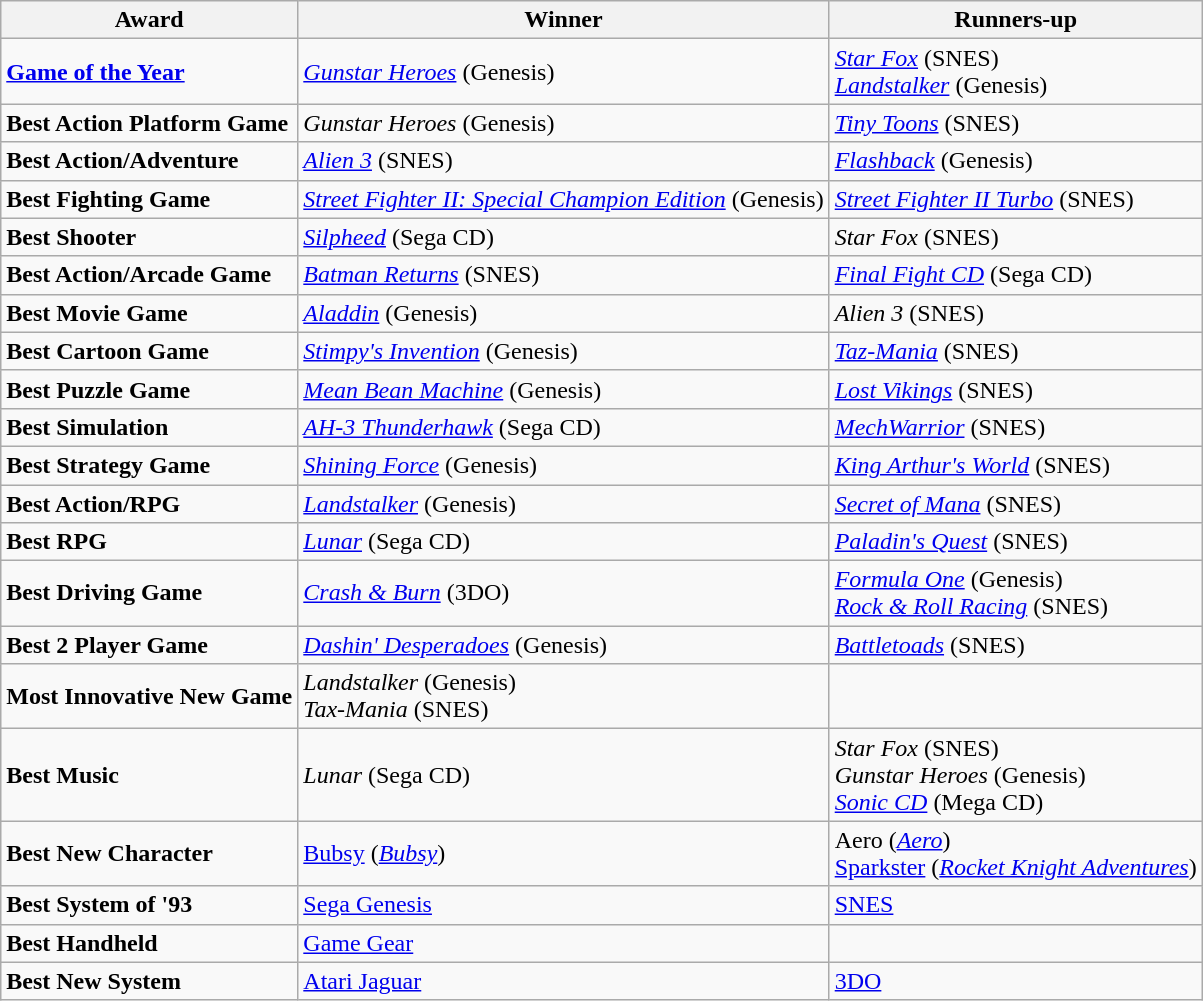<table class="wikitable collapsible collapsed">
<tr>
<th>Award</th>
<th>Winner</th>
<th>Runners-up</th>
</tr>
<tr>
<td><strong><a href='#'>Game of the Year</a></strong></td>
<td><em><a href='#'>Gunstar Heroes</a></em> (Genesis)</td>
<td><em><a href='#'>Star Fox</a></em> (SNES) <br> <em><a href='#'>Landstalker</a></em> (Genesis)</td>
</tr>
<tr>
<td><strong>Best Action Platform Game</strong></td>
<td><em>Gunstar Heroes</em> (Genesis)</td>
<td><em><a href='#'>Tiny Toons</a></em> (SNES)</td>
</tr>
<tr>
<td><strong>Best Action/Adventure</strong></td>
<td><em><a href='#'>Alien 3</a></em> (SNES)</td>
<td><em><a href='#'>Flashback</a></em> (Genesis)</td>
</tr>
<tr>
<td><strong>Best Fighting Game</strong></td>
<td><em><a href='#'>Street Fighter II: Special Champion Edition</a></em> (Genesis)</td>
<td><em><a href='#'>Street Fighter II Turbo</a></em> (SNES)</td>
</tr>
<tr>
<td><strong>Best Shooter</strong></td>
<td><em><a href='#'>Silpheed</a></em> (Sega CD)</td>
<td><em>Star Fox</em> (SNES)</td>
</tr>
<tr>
<td><strong>Best Action/Arcade Game</strong></td>
<td><em><a href='#'>Batman Returns</a></em> (SNES)</td>
<td><em><a href='#'>Final Fight CD</a></em> (Sega CD)</td>
</tr>
<tr>
<td><strong>Best Movie Game</strong></td>
<td><em><a href='#'>Aladdin</a></em> (Genesis)</td>
<td><em>Alien 3</em> (SNES)</td>
</tr>
<tr>
<td><strong>Best Cartoon Game</strong></td>
<td><em><a href='#'>Stimpy's Invention</a></em> (Genesis)</td>
<td><em><a href='#'>Taz-Mania</a></em> (SNES)</td>
</tr>
<tr>
<td><strong>Best Puzzle Game</strong></td>
<td><em><a href='#'>Mean Bean Machine</a></em> (Genesis)</td>
<td><em><a href='#'>Lost Vikings</a></em> (SNES)</td>
</tr>
<tr>
<td><strong>Best Simulation</strong></td>
<td><em><a href='#'>AH-3 Thunderhawk</a></em> (Sega CD)</td>
<td><em><a href='#'>MechWarrior</a></em> (SNES)</td>
</tr>
<tr>
<td><strong>Best Strategy Game</strong></td>
<td><em><a href='#'>Shining Force</a></em> (Genesis)</td>
<td><em><a href='#'>King Arthur's World</a></em> (SNES)</td>
</tr>
<tr>
<td><strong>Best Action/RPG</strong></td>
<td><em><a href='#'>Landstalker</a></em> (Genesis)</td>
<td><em><a href='#'>Secret of Mana</a></em> (SNES)</td>
</tr>
<tr>
<td><strong>Best RPG</strong></td>
<td><em><a href='#'>Lunar</a></em> (Sega CD)</td>
<td><em><a href='#'>Paladin's Quest</a></em> (SNES)</td>
</tr>
<tr>
<td><strong>Best Driving Game</strong></td>
<td><em><a href='#'>Crash & Burn</a></em> (3DO)</td>
<td><em><a href='#'>Formula One</a></em> (Genesis) <br> <em><a href='#'>Rock & Roll Racing</a></em> (SNES)</td>
</tr>
<tr>
<td><strong>Best 2 Player Game</strong></td>
<td><em><a href='#'>Dashin' Desperadoes</a></em> (Genesis)</td>
<td><em><a href='#'>Battletoads</a></em> (SNES)</td>
</tr>
<tr>
<td><strong>Most Innovative New Game</strong></td>
<td><em>Landstalker</em> (Genesis) <br> <em>Tax-Mania</em> (SNES)</td>
<td></td>
</tr>
<tr>
<td><strong>Best Music</strong></td>
<td><em>Lunar</em> (Sega CD)</td>
<td><em>Star Fox</em> (SNES) <br> <em>Gunstar Heroes</em> (Genesis) <br> <em><a href='#'>Sonic CD</a></em> (Mega CD)</td>
</tr>
<tr>
<td><strong>Best New Character</strong></td>
<td><a href='#'>Bubsy</a> (<em><a href='#'>Bubsy</a></em>)</td>
<td>Aero (<em><a href='#'>Aero</a></em>) <br> <a href='#'>Sparkster</a> (<em><a href='#'>Rocket Knight Adventures</a></em>)</td>
</tr>
<tr>
<td><strong>Best System of '93</strong></td>
<td><a href='#'>Sega Genesis</a></td>
<td><a href='#'>SNES</a></td>
</tr>
<tr>
<td><strong>Best Handheld</strong></td>
<td><a href='#'>Game Gear</a></td>
<td></td>
</tr>
<tr>
<td><strong>Best New System</strong></td>
<td><a href='#'>Atari Jaguar</a></td>
<td><a href='#'>3DO</a></td>
</tr>
</table>
